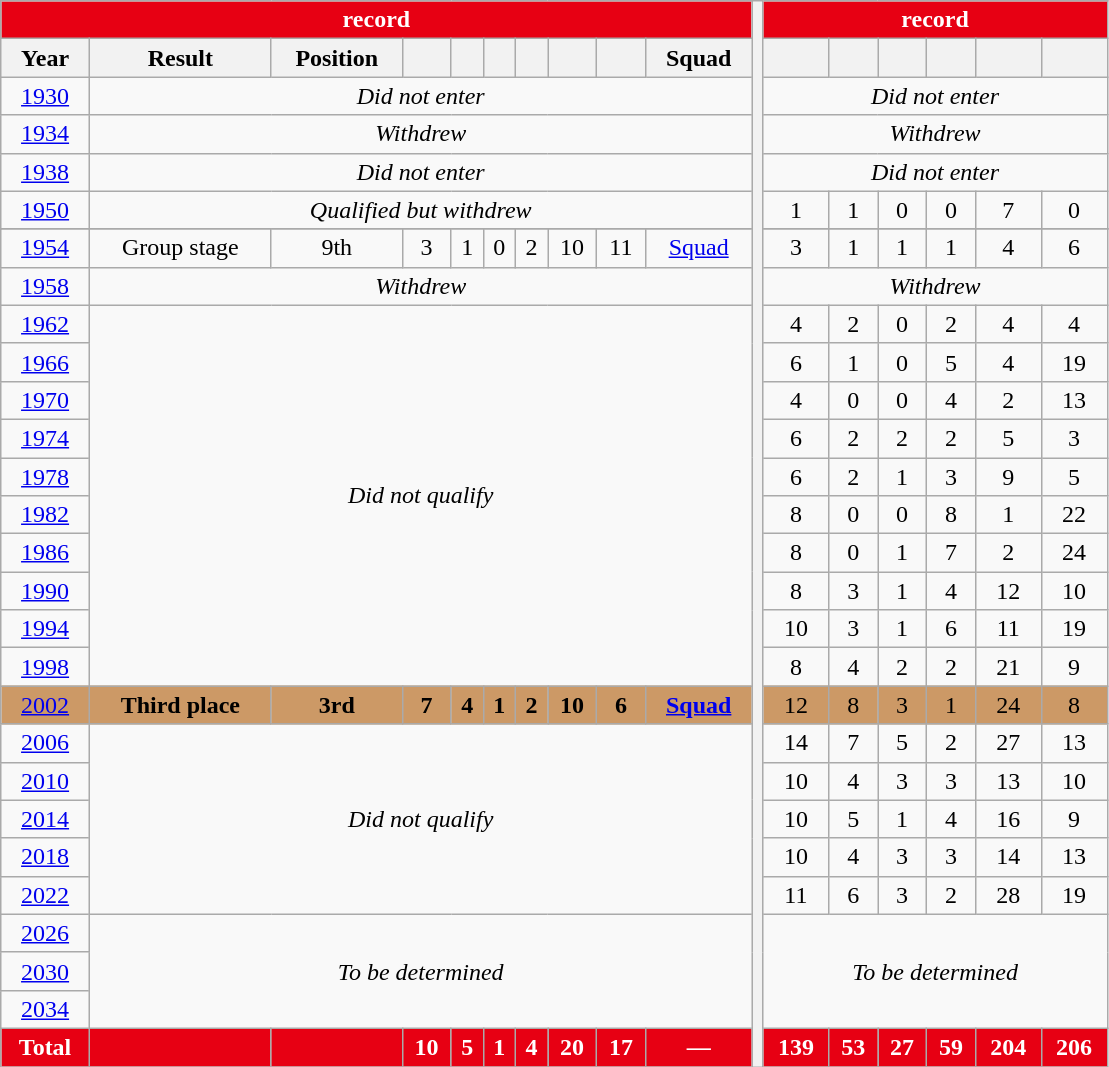<table class="wikitable" style="text-align:center">
<tr>
<th style="width:50px;background:#E70013;color:#FFFFFF" colspan=10><a href='#'></a> record</th>
<th style="width:1%" rowspan=39></th>
<th style="width:50px;background:#E70013;color:#FFFFFF" colspan=7><a href='#'></a> record</th>
</tr>
<tr>
<th>Year</th>
<th>Result</th>
<th>Position</th>
<th></th>
<th></th>
<th></th>
<th></th>
<th></th>
<th></th>
<th>Squad</th>
<th></th>
<th></th>
<th></th>
<th></th>
<th></th>
<th></th>
</tr>
<tr>
<td> <a href='#'>1930</a></td>
<td colspan=9><em>Did not enter</em></td>
<td colspan=6><em>Did not enter</em></td>
</tr>
<tr>
<td> <a href='#'>1934</a></td>
<td colspan=9><em>Withdrew</em></td>
<td colspan=6><em>Withdrew</em></td>
</tr>
<tr>
<td> <a href='#'>1938</a></td>
<td colspan=9><em>Did not enter</em></td>
<td colspan=6><em>Did not enter</em></td>
</tr>
<tr>
<td> <a href='#'>1950</a></td>
<td colspan=9><em>Qualified but withdrew</em></td>
<td>1</td>
<td>1</td>
<td>0</td>
<td>0</td>
<td>7</td>
<td>0</td>
</tr>
<tr>
</tr>
<tr>
<td> <a href='#'>1954</a></td>
<td>Group stage</td>
<td>9th</td>
<td>3</td>
<td>1</td>
<td>0</td>
<td>2</td>
<td>10</td>
<td>11</td>
<td><a href='#'>Squad</a></td>
<td>3</td>
<td>1</td>
<td>1</td>
<td>1</td>
<td>4</td>
<td>6</td>
</tr>
<tr>
<td> <a href='#'>1958</a></td>
<td colspan=9><em>Withdrew</em></td>
<td colspan=6><em>Withdrew</em></td>
</tr>
<tr>
<td> <a href='#'>1962</a></td>
<td colspan=9 rowspan=10><em>Did not qualify</em></td>
<td>4</td>
<td>2</td>
<td>0</td>
<td>2</td>
<td>4</td>
<td>4</td>
</tr>
<tr>
<td> <a href='#'>1966</a></td>
<td>6</td>
<td>1</td>
<td>0</td>
<td>5</td>
<td>4</td>
<td>19</td>
</tr>
<tr>
<td> <a href='#'>1970</a></td>
<td>4</td>
<td>0</td>
<td>0</td>
<td>4</td>
<td>2</td>
<td>13</td>
</tr>
<tr>
<td> <a href='#'>1974</a></td>
<td>6</td>
<td>2</td>
<td>2</td>
<td>2</td>
<td>5</td>
<td>3</td>
</tr>
<tr>
<td> <a href='#'>1978</a></td>
<td>6</td>
<td>2</td>
<td>1</td>
<td>3</td>
<td>9</td>
<td>5</td>
</tr>
<tr>
<td> <a href='#'>1982</a></td>
<td>8</td>
<td>0</td>
<td>0</td>
<td>8</td>
<td>1</td>
<td>22</td>
</tr>
<tr>
<td> <a href='#'>1986</a></td>
<td>8</td>
<td>0</td>
<td>1</td>
<td>7</td>
<td>2</td>
<td>24</td>
</tr>
<tr>
<td> <a href='#'>1990</a></td>
<td>8</td>
<td>3</td>
<td>1</td>
<td>4</td>
<td>12</td>
<td>10</td>
</tr>
<tr>
<td> <a href='#'>1994</a></td>
<td>10</td>
<td>3</td>
<td>1</td>
<td>6</td>
<td>11</td>
<td>19</td>
</tr>
<tr>
<td> <a href='#'>1998</a></td>
<td>8</td>
<td>4</td>
<td>2</td>
<td>2</td>
<td>21</td>
<td>9</td>
</tr>
<tr style="background:#cc9966">
<td>  <a href='#'>2002</a></td>
<td><strong>Third place</strong></td>
<td><strong>3rd</strong></td>
<td><strong>7</strong></td>
<td><strong>4</strong></td>
<td><strong>1</strong></td>
<td><strong>2</strong></td>
<td><strong>10</strong></td>
<td><strong>6</strong></td>
<td><strong><a href='#'>Squad</a></strong></td>
<td>12</td>
<td>8</td>
<td>3</td>
<td>1</td>
<td>24</td>
<td>8</td>
</tr>
<tr>
<td> <a href='#'>2006</a></td>
<td colspan=9 rowspan=5><em> Did not qualify</em></td>
<td>14</td>
<td>7</td>
<td>5</td>
<td>2</td>
<td>27</td>
<td>13</td>
</tr>
<tr>
<td> <a href='#'>2010</a></td>
<td>10</td>
<td>4</td>
<td>3</td>
<td>3</td>
<td>13</td>
<td>10</td>
</tr>
<tr>
<td> <a href='#'>2014</a></td>
<td>10</td>
<td>5</td>
<td>1</td>
<td>4</td>
<td>16</td>
<td>9</td>
</tr>
<tr>
<td> <a href='#'>2018</a></td>
<td>10</td>
<td>4</td>
<td>3</td>
<td>3</td>
<td>14</td>
<td>13</td>
</tr>
<tr>
<td> <a href='#'>2022</a></td>
<td>11</td>
<td>6</td>
<td>3</td>
<td>2</td>
<td>28</td>
<td>19</td>
</tr>
<tr>
<td>   <a href='#'>2026</a></td>
<td colspan=9 rowspan=3><em>To be determined</em></td>
<td colspan=8 rowspan=3><em>To be determined</em></td>
</tr>
<tr>
<td>   <a href='#'>2030</a></td>
</tr>
<tr>
<td> <a href='#'>2034</a></td>
</tr>
<tr>
<th style="background:#E70013;color:#FFFFFF">Total</th>
<th style="background:#E70013;color:#FFFFFF"></th>
<th style="background:#E70013;color:#FFFFFF"></th>
<th style="background:#E70013;color:#FFFFFF">10</th>
<th style="background:#E70013;color:#FFFFFF">5</th>
<th style="background:#E70013;color:#FFFFFF">1</th>
<th style="background:#E70013;color:#FFFFFF">4</th>
<th style="background:#E70013;color:#FFFFFF">20</th>
<th style="background:#E70013;color:#FFFFFF">17</th>
<th style="background:#E70013;color:#FFFFFF">—</th>
<th style="background:#E70013;color:#FFFFFF">139</th>
<th style="background:#E70013;color:#FFFFFF">53</th>
<th style="background:#E70013;color:#FFFFFF">27</th>
<th style="background:#E70013;color:#FFFFFF">59</th>
<th style="background:#E70013;color:#FFFFFF">204</th>
<th style="background:#E70013;color:#FFFFFF">206</th>
</tr>
</table>
